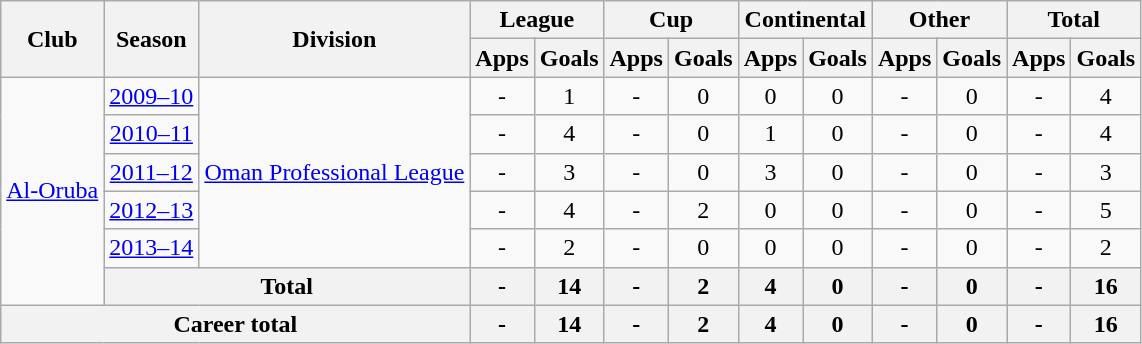<table class="wikitable" style="text-align: center;">
<tr>
<th rowspan="2">Club</th>
<th rowspan="2">Season</th>
<th rowspan="2">Division</th>
<th colspan="2">League</th>
<th colspan="2">Cup</th>
<th colspan="2">Continental</th>
<th colspan="2">Other</th>
<th colspan="2">Total</th>
</tr>
<tr>
<th>Apps</th>
<th>Goals</th>
<th>Apps</th>
<th>Goals</th>
<th>Apps</th>
<th>Goals</th>
<th>Apps</th>
<th>Goals</th>
<th>Apps</th>
<th>Goals</th>
</tr>
<tr>
<td rowspan="6"><a href='#'>Al-Oruba</a></td>
<td><a href='#'>2009–10</a></td>
<td rowspan="5"><a href='#'>Oman Professional League</a></td>
<td>-</td>
<td>1</td>
<td>-</td>
<td>0</td>
<td>0</td>
<td>0</td>
<td>-</td>
<td>0</td>
<td>-</td>
<td>4</td>
</tr>
<tr>
<td><a href='#'>2010–11</a></td>
<td>-</td>
<td>4</td>
<td>-</td>
<td>0</td>
<td>1</td>
<td>0</td>
<td>-</td>
<td>0</td>
<td>-</td>
<td>4</td>
</tr>
<tr>
<td><a href='#'>2011–12</a></td>
<td>-</td>
<td>3</td>
<td>-</td>
<td>0</td>
<td>3</td>
<td>0</td>
<td>-</td>
<td>0</td>
<td>-</td>
<td>3</td>
</tr>
<tr>
<td><a href='#'>2012–13</a></td>
<td>-</td>
<td>4</td>
<td>-</td>
<td>2</td>
<td>0</td>
<td>0</td>
<td>-</td>
<td>0</td>
<td>-</td>
<td>5</td>
</tr>
<tr>
<td><a href='#'>2013–14</a></td>
<td>-</td>
<td>2</td>
<td>-</td>
<td>0</td>
<td>0</td>
<td>0</td>
<td>-</td>
<td>0</td>
<td>-</td>
<td>2</td>
</tr>
<tr>
<th colspan="2">Total</th>
<th>-</th>
<th>14</th>
<th>-</th>
<th>2</th>
<th>4</th>
<th>0</th>
<th>-</th>
<th>0</th>
<th>-</th>
<th>16</th>
</tr>
<tr>
<th colspan="3">Career total</th>
<th>-</th>
<th>14</th>
<th>-</th>
<th>2</th>
<th>4</th>
<th>0</th>
<th>-</th>
<th>0</th>
<th>-</th>
<th>16</th>
</tr>
</table>
